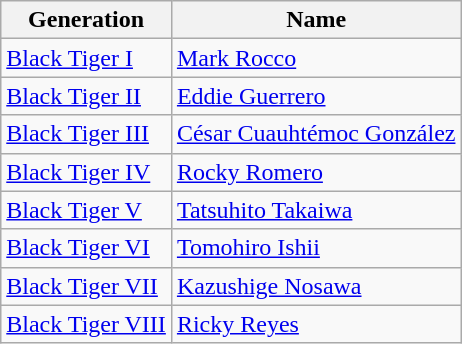<table class="wikitable">
<tr>
<th>Generation</th>
<th>Name</th>
</tr>
<tr>
<td><a href='#'>Black Tiger I</a></td>
<td><a href='#'>Mark Rocco</a></td>
</tr>
<tr>
<td><a href='#'>Black Tiger II</a></td>
<td><a href='#'>Eddie Guerrero</a></td>
</tr>
<tr>
<td><a href='#'>Black Tiger III</a></td>
<td><a href='#'>César Cuauhtémoc González</a></td>
</tr>
<tr>
<td><a href='#'>Black Tiger IV</a></td>
<td><a href='#'>Rocky Romero</a></td>
</tr>
<tr>
<td><a href='#'>Black Tiger V</a></td>
<td><a href='#'>Tatsuhito Takaiwa</a></td>
</tr>
<tr>
<td><a href='#'>Black Tiger VI</a></td>
<td><a href='#'>Tomohiro Ishii</a></td>
</tr>
<tr>
<td><a href='#'>Black Tiger VII</a></td>
<td><a href='#'>Kazushige Nosawa</a></td>
</tr>
<tr>
<td><a href='#'>Black Tiger VIII</a></td>
<td><a href='#'>Ricky Reyes</a></td>
</tr>
</table>
